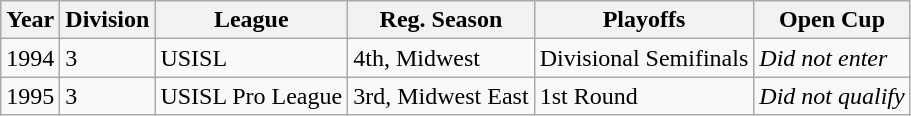<table class="wikitable">
<tr>
<th>Year</th>
<th>Division</th>
<th>League</th>
<th>Reg. Season</th>
<th>Playoffs</th>
<th>Open Cup</th>
</tr>
<tr>
<td>1994</td>
<td>3</td>
<td>USISL</td>
<td>4th, Midwest</td>
<td>Divisional Semifinals</td>
<td><em>Did not enter</em></td>
</tr>
<tr>
<td>1995</td>
<td>3</td>
<td>USISL Pro League</td>
<td>3rd, Midwest East</td>
<td>1st Round</td>
<td><em>Did not qualify</em></td>
</tr>
</table>
